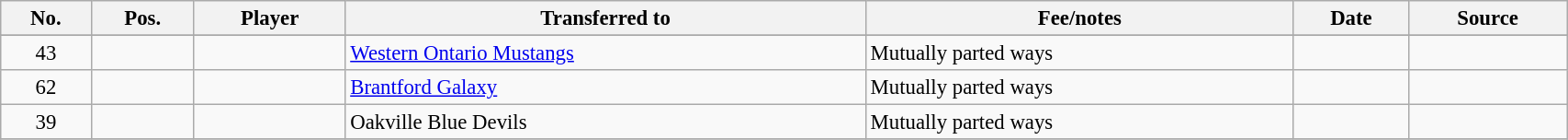<table class="wikitable sortable" style="width:90%; text-align:center; font-size:95%; text-align:left;">
<tr>
<th><strong>No.</strong></th>
<th><strong>Pos.</strong></th>
<th><strong>Player</strong></th>
<th><strong>Transferred to</strong></th>
<th><strong>Fee/notes</strong></th>
<th><strong>Date</strong></th>
<th><strong>Source</strong></th>
</tr>
<tr>
</tr>
<tr>
<td align=center>43</td>
<td align=center></td>
<td></td>
<td> <a href='#'>Western Ontario Mustangs</a></td>
<td>Mutually parted ways</td>
<td></td>
<td></td>
</tr>
<tr>
<td align=center>62</td>
<td align=center></td>
<td></td>
<td> <a href='#'>Brantford Galaxy</a></td>
<td>Mutually parted ways</td>
<td></td>
<td></td>
</tr>
<tr>
<td align=center>39</td>
<td align=center></td>
<td></td>
<td> Oakville Blue Devils</td>
<td>Mutually parted ways</td>
<td></td>
<td></td>
</tr>
<tr>
</tr>
</table>
